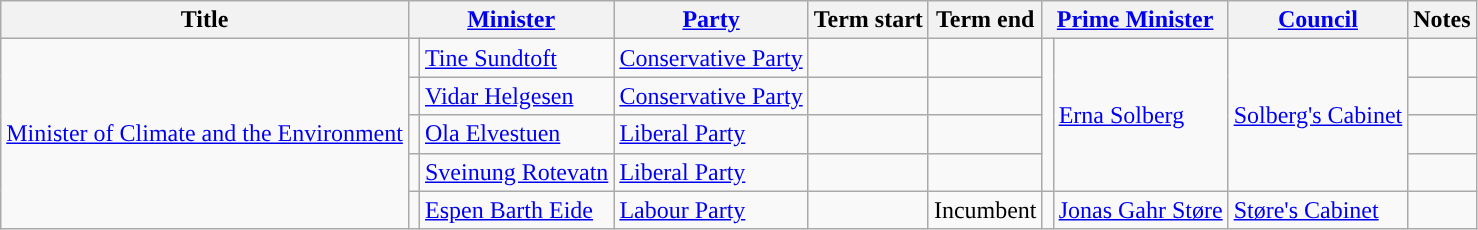<table class="wikitable sortable">
<tr>
<th>Title</th>
<th colspan=2><a href='#'>Minister</a></th>
<th><a href='#'>Party</a></th>
<th>Term start</th>
<th>Term end</th>
<th colspan=2><a href='#'>Prime Minister</a></th>
<th><a href='#'>Council</a></th>
<th class="unsortable">Notes</th>
</tr>
<tr>
<td rowspan=5><a href='#'>Minister of Climate and the Environment</a></td>
<td style="color:inherit;background:"></td>
<td><a href='#'>Tine Sundtoft</a></td>
<td><a href='#'>Conservative Party</a></td>
<td></td>
<td></td>
<td rowspan=4 bgcolor=></td>
<td rowspan=4><a href='#'>Erna Solberg</a></td>
<td rowspan=4><a href='#'>Solberg's Cabinet</a></td>
<td></td>
</tr>
<tr>
<td style="color:inherit;background:"></td>
<td><a href='#'>Vidar Helgesen</a></td>
<td><a href='#'>Conservative Party</a></td>
<td></td>
<td></td>
<td></td>
</tr>
<tr>
<td style="color:inherit;background:"></td>
<td><a href='#'>Ola Elvestuen</a></td>
<td><a href='#'>Liberal Party</a></td>
<td></td>
<td></td>
<td></td>
</tr>
<tr>
<td style="color:inherit;background:"></td>
<td><a href='#'>Sveinung Rotevatn</a></td>
<td><a href='#'>Liberal Party</a></td>
<td></td>
<td></td>
<td></td>
</tr>
<tr>
<td style="color:inherit;background:"></td>
<td><a href='#'>Espen Barth Eide</a></td>
<td><a href='#'>Labour Party</a></td>
<td></td>
<td>Incumbent</td>
<td rowspan=1 bgcolor=></td>
<td rowspan=1><a href='#'>Jonas Gahr Støre</a></td>
<td rowspan=1><a href='#'>Støre's Cabinet</a></td>
<td></td>
</tr>
</table>
